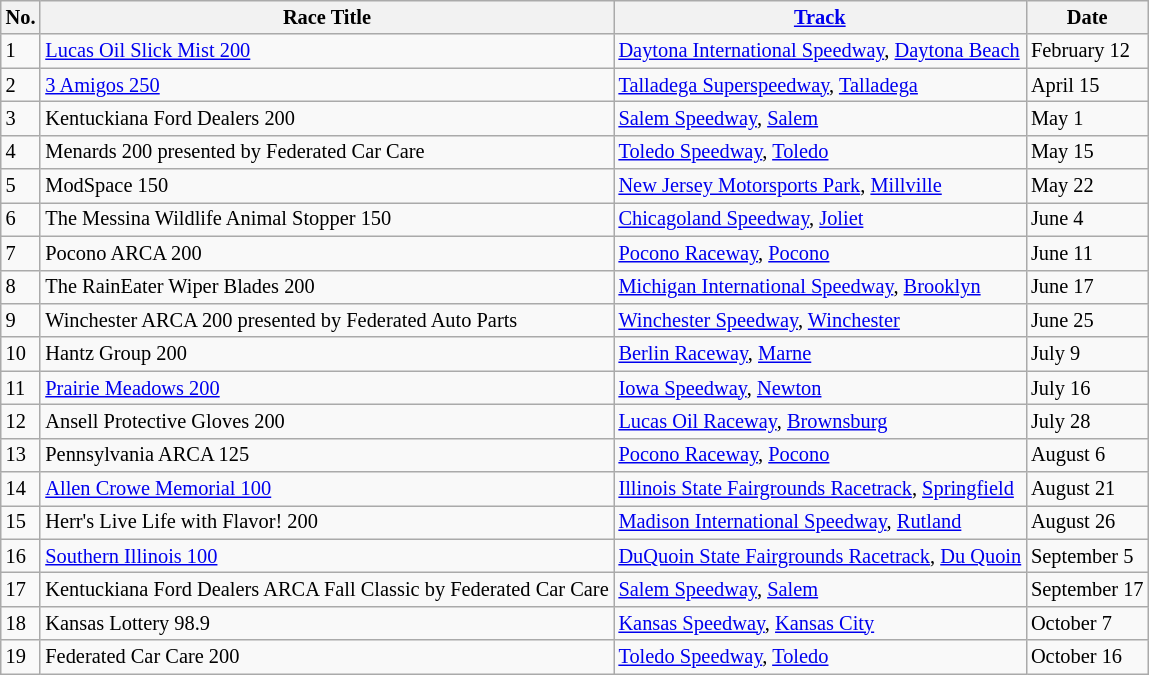<table class="wikitable" style="font-size:85%;">
<tr>
<th>No.</th>
<th>Race Title</th>
<th><a href='#'>Track</a></th>
<th>Date</th>
</tr>
<tr>
<td>1</td>
<td><a href='#'>Lucas Oil Slick Mist 200</a></td>
<td><a href='#'>Daytona International Speedway</a>, <a href='#'>Daytona Beach</a></td>
<td>February 12</td>
</tr>
<tr>
<td>2</td>
<td><a href='#'>3 Amigos 250</a></td>
<td><a href='#'>Talladega Superspeedway</a>, <a href='#'>Talladega</a></td>
<td>April 15</td>
</tr>
<tr>
<td>3</td>
<td>Kentuckiana Ford Dealers 200</td>
<td><a href='#'>Salem Speedway</a>, <a href='#'>Salem</a></td>
<td>May 1</td>
</tr>
<tr>
<td>4</td>
<td>Menards 200 presented by Federated Car Care</td>
<td><a href='#'>Toledo Speedway</a>, <a href='#'>Toledo</a></td>
<td>May 15</td>
</tr>
<tr>
<td>5</td>
<td>ModSpace 150</td>
<td><a href='#'>New Jersey Motorsports Park</a>, <a href='#'>Millville</a></td>
<td>May 22</td>
</tr>
<tr>
<td>6</td>
<td>The Messina Wildlife Animal Stopper 150</td>
<td><a href='#'>Chicagoland Speedway</a>, <a href='#'>Joliet</a></td>
<td>June 4</td>
</tr>
<tr>
<td>7</td>
<td>Pocono ARCA 200</td>
<td><a href='#'>Pocono Raceway</a>, <a href='#'>Pocono</a></td>
<td>June 11</td>
</tr>
<tr>
<td>8</td>
<td>The RainEater Wiper Blades 200</td>
<td><a href='#'>Michigan International Speedway</a>, <a href='#'>Brooklyn</a></td>
<td>June 17</td>
</tr>
<tr>
<td>9</td>
<td>Winchester ARCA 200 presented by Federated Auto Parts</td>
<td><a href='#'>Winchester Speedway</a>, <a href='#'>Winchester</a></td>
<td>June 25</td>
</tr>
<tr>
<td>10</td>
<td>Hantz Group 200</td>
<td><a href='#'>Berlin Raceway</a>, <a href='#'>Marne</a></td>
<td>July 9</td>
</tr>
<tr>
<td>11</td>
<td><a href='#'>Prairie Meadows 200</a></td>
<td><a href='#'>Iowa Speedway</a>, <a href='#'>Newton</a></td>
<td>July 16</td>
</tr>
<tr>
<td>12</td>
<td>Ansell Protective Gloves 200</td>
<td><a href='#'>Lucas Oil Raceway</a>, <a href='#'>Brownsburg</a></td>
<td>July 28</td>
</tr>
<tr>
<td>13</td>
<td>Pennsylvania ARCA 125</td>
<td><a href='#'>Pocono Raceway</a>, <a href='#'>Pocono</a></td>
<td>August 6</td>
</tr>
<tr>
<td>14</td>
<td><a href='#'>Allen Crowe Memorial 100</a></td>
<td><a href='#'>Illinois State Fairgrounds Racetrack</a>, <a href='#'>Springfield</a></td>
<td>August 21</td>
</tr>
<tr>
<td>15</td>
<td>Herr's Live Life with Flavor! 200</td>
<td><a href='#'>Madison International Speedway</a>, <a href='#'>Rutland</a></td>
<td>August 26</td>
</tr>
<tr>
<td>16</td>
<td><a href='#'>Southern Illinois 100</a></td>
<td><a href='#'>DuQuoin State Fairgrounds Racetrack</a>, <a href='#'>Du Quoin</a></td>
<td>September 5</td>
</tr>
<tr>
<td>17</td>
<td>Kentuckiana Ford Dealers ARCA Fall Classic by Federated Car Care</td>
<td><a href='#'>Salem Speedway</a>, <a href='#'>Salem</a></td>
<td>September 17</td>
</tr>
<tr>
<td>18</td>
<td>Kansas Lottery 98.9</td>
<td><a href='#'>Kansas Speedway</a>, <a href='#'>Kansas City</a></td>
<td>October 7</td>
</tr>
<tr>
<td>19</td>
<td>Federated Car Care 200</td>
<td><a href='#'>Toledo Speedway</a>, <a href='#'>Toledo</a></td>
<td>October 16</td>
</tr>
</table>
